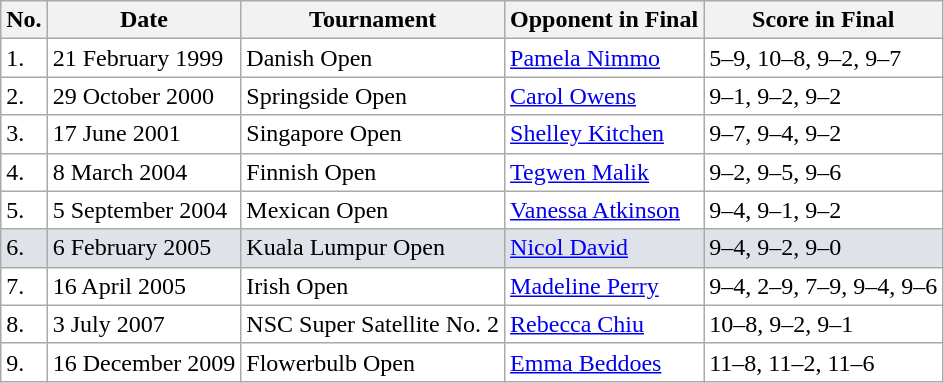<table class="sortable wikitable">
<tr>
<th>No.</th>
<th>Date</th>
<th>Tournament</th>
<th>Opponent in Final</th>
<th>Score in Final</th>
</tr>
<tr style="background:White;">
<td>1.</td>
<td>21 February 1999</td>
<td>Danish Open</td>
<td> <a href='#'>Pamela Nimmo</a></td>
<td>5–9, 10–8, 9–2, 9–7</td>
</tr>
<tr style="background:White;">
<td>2.</td>
<td>29 October 2000</td>
<td>Springside Open</td>
<td> <a href='#'>Carol Owens</a></td>
<td>9–1, 9–2, 9–2</td>
</tr>
<tr style="background:White;">
<td>3.</td>
<td>17 June 2001</td>
<td>Singapore Open</td>
<td> <a href='#'>Shelley Kitchen</a></td>
<td>9–7, 9–4, 9–2</td>
</tr>
<tr style="background:White;">
<td>4.</td>
<td>8 March 2004</td>
<td>Finnish Open</td>
<td> <a href='#'>Tegwen Malik</a></td>
<td>9–2, 9–5, 9–6</td>
</tr>
<tr style="background:White;">
<td>5.</td>
<td>5 September 2004</td>
<td>Mexican Open</td>
<td> <a href='#'>Vanessa Atkinson</a></td>
<td>9–4, 9–1, 9–2</td>
</tr>
<tr style="background:#dfe2e9;">
<td>6.</td>
<td>6 February 2005</td>
<td>Kuala Lumpur Open</td>
<td> <a href='#'>Nicol David</a></td>
<td>9–4, 9–2, 9–0</td>
</tr>
<tr style="background:White;">
<td>7.</td>
<td>16 April 2005</td>
<td>Irish Open</td>
<td> <a href='#'>Madeline Perry</a></td>
<td>9–4, 2–9, 7–9, 9–4, 9–6</td>
</tr>
<tr style="background:White;">
<td>8.</td>
<td>3 July 2007</td>
<td>NSC Super Satellite No. 2</td>
<td> <a href='#'>Rebecca Chiu</a></td>
<td>10–8, 9–2, 9–1</td>
</tr>
<tr style="background:White;">
<td>9.</td>
<td>16 December 2009</td>
<td>Flowerbulb Open</td>
<td> <a href='#'>Emma Beddoes</a></td>
<td>11–8, 11–2, 11–6</td>
</tr>
</table>
